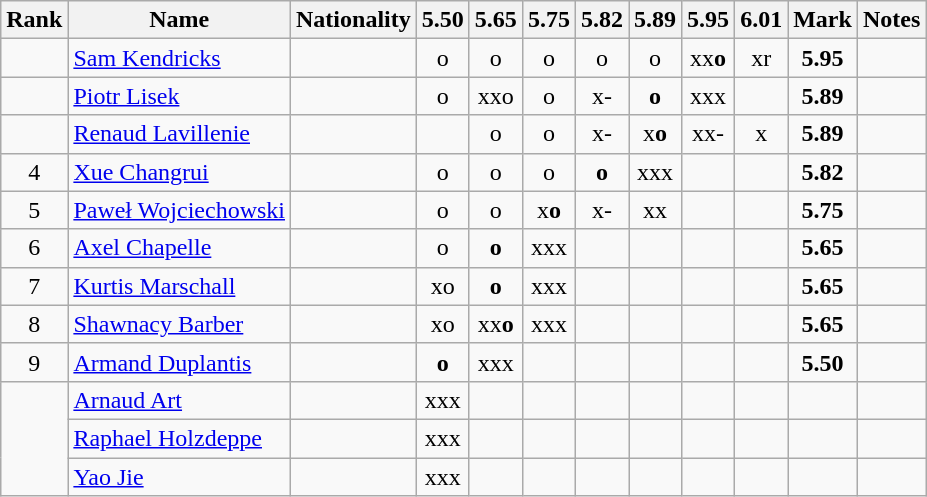<table class="wikitable sortable" style="text-align:center">
<tr>
<th data-sort-type=number>Rank</th>
<th>Name</th>
<th>Nationality</th>
<th>5.50</th>
<th>5.65</th>
<th>5.75</th>
<th>5.82</th>
<th>5.89</th>
<th>5.95</th>
<th>6.01</th>
<th>Mark</th>
<th>Notes</th>
</tr>
<tr>
<td></td>
<td align=left><a href='#'>Sam Kendricks</a></td>
<td align=left></td>
<td>o</td>
<td>o</td>
<td>o</td>
<td>o</td>
<td>o</td>
<td>xx<strong>o</strong></td>
<td>xr</td>
<td><strong>5.95</strong></td>
<td></td>
</tr>
<tr>
<td></td>
<td align=left><a href='#'>Piotr Lisek</a></td>
<td align=left></td>
<td>o</td>
<td>xxo</td>
<td>o</td>
<td>x-</td>
<td><strong>o</strong></td>
<td>xxx</td>
<td></td>
<td><strong>5.89</strong></td>
<td></td>
</tr>
<tr>
<td></td>
<td align=left><a href='#'>Renaud Lavillenie</a></td>
<td align=left></td>
<td></td>
<td>o</td>
<td>o</td>
<td>x-</td>
<td>x<strong>o</strong></td>
<td>xx-</td>
<td>x</td>
<td><strong>5.89</strong></td>
<td></td>
</tr>
<tr>
<td>4</td>
<td align=left><a href='#'>Xue Changrui</a></td>
<td align=left></td>
<td>o</td>
<td>o</td>
<td>o</td>
<td><strong>o</strong></td>
<td>xxx</td>
<td></td>
<td></td>
<td><strong>5.82</strong></td>
<td><strong></strong></td>
</tr>
<tr>
<td>5</td>
<td align=left><a href='#'>Paweł Wojciechowski</a></td>
<td align=left></td>
<td>o</td>
<td>o</td>
<td>x<strong>o</strong></td>
<td>x-</td>
<td>xx</td>
<td></td>
<td></td>
<td><strong>5.75</strong></td>
<td></td>
</tr>
<tr>
<td>6</td>
<td align=left><a href='#'>Axel Chapelle</a></td>
<td align=left></td>
<td>o</td>
<td><strong>o</strong></td>
<td>xxx</td>
<td></td>
<td></td>
<td></td>
<td></td>
<td><strong>5.65</strong></td>
<td></td>
</tr>
<tr>
<td>7</td>
<td align=left><a href='#'>Kurtis Marschall</a></td>
<td align=left></td>
<td>xo</td>
<td><strong>o</strong></td>
<td>xxx</td>
<td></td>
<td></td>
<td></td>
<td></td>
<td><strong>5.65</strong></td>
<td></td>
</tr>
<tr>
<td>8</td>
<td align=left><a href='#'>Shawnacy Barber</a></td>
<td align=left></td>
<td>xo</td>
<td>xx<strong>o</strong></td>
<td>xxx</td>
<td></td>
<td></td>
<td></td>
<td></td>
<td><strong>5.65</strong></td>
<td></td>
</tr>
<tr>
<td>9</td>
<td align=left><a href='#'>Armand Duplantis</a></td>
<td align=left></td>
<td><strong>o</strong></td>
<td>xxx</td>
<td></td>
<td></td>
<td></td>
<td></td>
<td></td>
<td><strong>5.50</strong></td>
<td></td>
</tr>
<tr>
<td rowspan=3></td>
<td align=left><a href='#'>Arnaud Art</a></td>
<td align=left></td>
<td>xxx</td>
<td></td>
<td></td>
<td></td>
<td></td>
<td></td>
<td></td>
<td><strong></strong></td>
<td></td>
</tr>
<tr>
<td align=left><a href='#'>Raphael Holzdeppe</a></td>
<td align=left></td>
<td>xxx</td>
<td></td>
<td></td>
<td></td>
<td></td>
<td></td>
<td></td>
<td><strong></strong></td>
<td></td>
</tr>
<tr>
<td align=left><a href='#'>Yao Jie</a></td>
<td align=left></td>
<td>xxx</td>
<td></td>
<td></td>
<td></td>
<td></td>
<td></td>
<td></td>
<td><strong></strong></td>
<td></td>
</tr>
</table>
